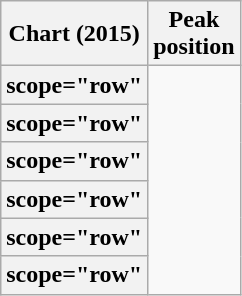<table class="wikitable plainrowheaders sortable" style="text-align:left;">
<tr>
<th scope="col">Chart  (2015)</th>
<th scope="col">Peak<br>position</th>
</tr>
<tr>
<th>scope="row" </th>
</tr>
<tr>
<th>scope="row" </th>
</tr>
<tr>
<th>scope="row" </th>
</tr>
<tr>
<th>scope="row" </th>
</tr>
<tr>
<th>scope="row" </th>
</tr>
<tr>
<th>scope="row" </th>
</tr>
</table>
